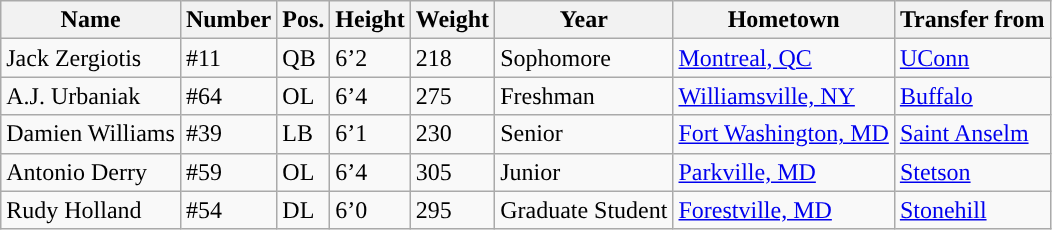<table class="wikitable sortable">
<tr>
<th style="text-align:center; ">Name</th>
<th style="text-align:center; ">Number</th>
<th style="text-align:center; ">Pos.</th>
<th style="text-align:center; ">Height</th>
<th style="text-align:center; ">Weight</th>
<th style="text-align:center; ">Year</th>
<th style="text-align:center; ">Hometown</th>
<th style="text-align:center; ">Transfer from</th>
</tr>
<tr>
<td>Jack Zergiotis</td>
<td>#11</td>
<td>QB</td>
<td>6’2</td>
<td>218</td>
<td>Sophomore</td>
<td><a href='#'>Montreal, QC</a></td>
<td><a href='#'>UConn</a></td>
</tr>
<tr>
<td>A.J. Urbaniak</td>
<td>#64</td>
<td>OL</td>
<td>6’4</td>
<td>275</td>
<td> Freshman</td>
<td><a href='#'>Williamsville, NY</a></td>
<td><a href='#'>Buffalo</a></td>
</tr>
<tr>
<td>Damien Williams</td>
<td>#39</td>
<td>LB</td>
<td>6’1</td>
<td>230</td>
<td>Senior</td>
<td><a href='#'>Fort Washington, MD</a></td>
<td><a href='#'>Saint Anselm</a></td>
</tr>
<tr>
<td>Antonio Derry</td>
<td>#59</td>
<td>OL</td>
<td>6’4</td>
<td>305</td>
<td> Junior</td>
<td><a href='#'>Parkville, MD</a></td>
<td><a href='#'>Stetson</a></td>
</tr>
<tr>
<td>Rudy Holland</td>
<td>#54</td>
<td>DL</td>
<td>6’0</td>
<td>295</td>
<td>Graduate Student</td>
<td><a href='#'>Forestville, MD</a></td>
<td><a href='#'>Stonehill</a></td>
</tr>
</table>
